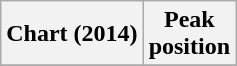<table class="wikitable plainrowheaders">
<tr>
<th scope="col">Chart (2014)</th>
<th scope="col">Peak<br>position</th>
</tr>
<tr>
</tr>
</table>
